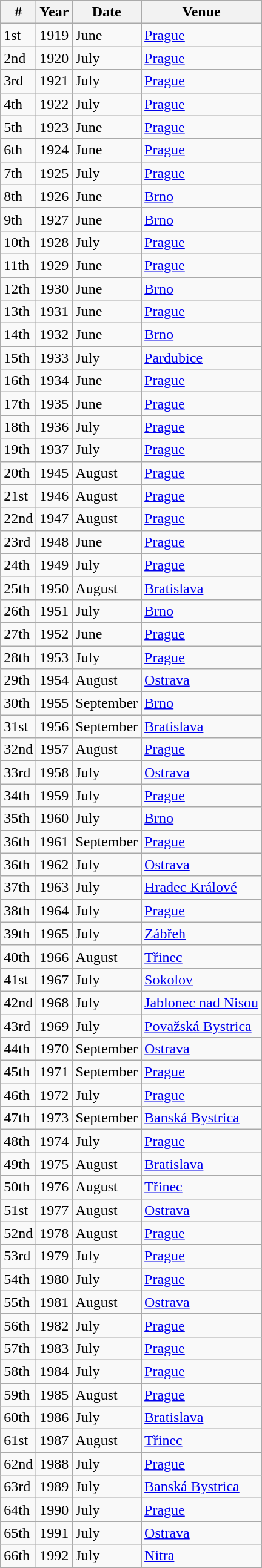<table class="wikitable">
<tr>
<th>#</th>
<th>Year</th>
<th>Date</th>
<th>Venue</th>
</tr>
<tr>
<td>1st</td>
<td>1919</td>
<td>June</td>
<td><a href='#'>Prague</a></td>
</tr>
<tr>
<td>2nd</td>
<td>1920</td>
<td>July</td>
<td><a href='#'>Prague</a></td>
</tr>
<tr>
<td>3rd</td>
<td>1921</td>
<td>July</td>
<td><a href='#'>Prague</a></td>
</tr>
<tr>
<td>4th</td>
<td>1922</td>
<td>July</td>
<td><a href='#'>Prague</a></td>
</tr>
<tr>
<td>5th</td>
<td>1923</td>
<td>June</td>
<td><a href='#'>Prague</a></td>
</tr>
<tr>
<td>6th</td>
<td>1924</td>
<td>June</td>
<td><a href='#'>Prague</a></td>
</tr>
<tr>
<td>7th</td>
<td>1925</td>
<td>July</td>
<td><a href='#'>Prague</a></td>
</tr>
<tr>
<td>8th</td>
<td>1926</td>
<td>June</td>
<td><a href='#'>Brno</a></td>
</tr>
<tr>
<td>9th</td>
<td>1927</td>
<td>June</td>
<td><a href='#'>Brno</a></td>
</tr>
<tr>
<td>10th</td>
<td>1928</td>
<td>July</td>
<td><a href='#'>Prague</a></td>
</tr>
<tr>
<td>11th</td>
<td>1929</td>
<td>June</td>
<td><a href='#'>Prague</a></td>
</tr>
<tr>
<td>12th</td>
<td>1930</td>
<td>June</td>
<td><a href='#'>Brno</a></td>
</tr>
<tr>
<td>13th</td>
<td>1931</td>
<td>June</td>
<td><a href='#'>Prague</a></td>
</tr>
<tr>
<td>14th</td>
<td>1932</td>
<td>June</td>
<td><a href='#'>Brno</a></td>
</tr>
<tr>
<td>15th</td>
<td>1933</td>
<td>July</td>
<td><a href='#'>Pardubice</a></td>
</tr>
<tr>
<td>16th</td>
<td>1934</td>
<td>June</td>
<td><a href='#'>Prague</a></td>
</tr>
<tr>
<td>17th</td>
<td>1935</td>
<td>June</td>
<td><a href='#'>Prague</a></td>
</tr>
<tr>
<td>18th</td>
<td>1936</td>
<td>July</td>
<td><a href='#'>Prague</a></td>
</tr>
<tr>
<td>19th</td>
<td>1937</td>
<td>July</td>
<td><a href='#'>Prague</a></td>
</tr>
<tr>
<td>20th</td>
<td>1945</td>
<td>August</td>
<td><a href='#'>Prague</a></td>
</tr>
<tr>
<td>21st</td>
<td>1946</td>
<td>August</td>
<td><a href='#'>Prague</a></td>
</tr>
<tr>
<td>22nd</td>
<td>1947</td>
<td>August</td>
<td><a href='#'>Prague</a></td>
</tr>
<tr>
<td>23rd</td>
<td>1948</td>
<td>June</td>
<td><a href='#'>Prague</a></td>
</tr>
<tr>
<td>24th</td>
<td>1949</td>
<td>July</td>
<td><a href='#'>Prague</a></td>
</tr>
<tr>
<td>25th</td>
<td>1950</td>
<td>August</td>
<td><a href='#'>Bratislava</a></td>
</tr>
<tr>
<td>26th</td>
<td>1951</td>
<td>July</td>
<td><a href='#'>Brno</a></td>
</tr>
<tr>
<td>27th</td>
<td>1952</td>
<td>June</td>
<td><a href='#'>Prague</a></td>
</tr>
<tr>
<td>28th</td>
<td>1953</td>
<td>July</td>
<td><a href='#'>Prague</a></td>
</tr>
<tr>
<td>29th</td>
<td>1954</td>
<td>August</td>
<td><a href='#'>Ostrava</a></td>
</tr>
<tr>
<td>30th</td>
<td>1955</td>
<td>September</td>
<td><a href='#'>Brno</a></td>
</tr>
<tr>
<td>31st</td>
<td>1956</td>
<td>September</td>
<td><a href='#'>Bratislava</a></td>
</tr>
<tr>
<td>32nd</td>
<td>1957</td>
<td>August</td>
<td><a href='#'>Prague</a></td>
</tr>
<tr>
<td>33rd</td>
<td>1958</td>
<td>July</td>
<td><a href='#'>Ostrava</a></td>
</tr>
<tr>
<td>34th</td>
<td>1959</td>
<td>July</td>
<td><a href='#'>Prague</a></td>
</tr>
<tr>
<td>35th</td>
<td>1960</td>
<td>July</td>
<td><a href='#'>Brno</a></td>
</tr>
<tr>
<td>36th</td>
<td>1961</td>
<td>September</td>
<td><a href='#'>Prague</a></td>
</tr>
<tr>
<td>36th</td>
<td>1962</td>
<td>July</td>
<td><a href='#'>Ostrava</a></td>
</tr>
<tr>
<td>37th</td>
<td>1963</td>
<td>July</td>
<td><a href='#'>Hradec Králové</a></td>
</tr>
<tr>
<td>38th</td>
<td>1964</td>
<td>July</td>
<td><a href='#'>Prague</a></td>
</tr>
<tr>
<td>39th</td>
<td>1965</td>
<td>July</td>
<td><a href='#'>Zábřeh</a></td>
</tr>
<tr>
<td>40th</td>
<td>1966</td>
<td>August</td>
<td><a href='#'>Třinec</a></td>
</tr>
<tr>
<td>41st</td>
<td>1967</td>
<td>July</td>
<td><a href='#'>Sokolov</a></td>
</tr>
<tr>
<td>42nd</td>
<td>1968</td>
<td>July</td>
<td><a href='#'>Jablonec nad Nisou</a></td>
</tr>
<tr>
<td>43rd</td>
<td>1969</td>
<td>July</td>
<td><a href='#'>Považská Bystrica</a></td>
</tr>
<tr>
<td>44th</td>
<td>1970</td>
<td>September</td>
<td><a href='#'>Ostrava</a></td>
</tr>
<tr>
<td>45th</td>
<td>1971</td>
<td>September</td>
<td><a href='#'>Prague</a></td>
</tr>
<tr>
<td>46th</td>
<td>1972</td>
<td>July</td>
<td><a href='#'>Prague</a></td>
</tr>
<tr>
<td>47th</td>
<td>1973</td>
<td>September</td>
<td><a href='#'>Banská Bystrica</a></td>
</tr>
<tr>
<td>48th</td>
<td>1974</td>
<td>July</td>
<td><a href='#'>Prague</a></td>
</tr>
<tr>
<td>49th</td>
<td>1975</td>
<td>August</td>
<td><a href='#'>Bratislava</a></td>
</tr>
<tr>
<td>50th</td>
<td>1976</td>
<td>August</td>
<td><a href='#'>Třinec</a></td>
</tr>
<tr>
<td>51st</td>
<td>1977</td>
<td>August</td>
<td><a href='#'>Ostrava</a></td>
</tr>
<tr>
<td>52nd</td>
<td>1978</td>
<td>August</td>
<td><a href='#'>Prague</a></td>
</tr>
<tr>
<td>53rd</td>
<td>1979</td>
<td>July</td>
<td><a href='#'>Prague</a></td>
</tr>
<tr>
<td>54th</td>
<td>1980</td>
<td>July</td>
<td><a href='#'>Prague</a></td>
</tr>
<tr>
<td>55th</td>
<td>1981</td>
<td>August</td>
<td><a href='#'>Ostrava</a></td>
</tr>
<tr>
<td>56th</td>
<td>1982</td>
<td>July</td>
<td><a href='#'>Prague</a></td>
</tr>
<tr>
<td>57th</td>
<td>1983</td>
<td>July</td>
<td><a href='#'>Prague</a></td>
</tr>
<tr>
<td>58th</td>
<td>1984</td>
<td>July</td>
<td><a href='#'>Prague</a></td>
</tr>
<tr>
<td>59th</td>
<td>1985</td>
<td>August</td>
<td><a href='#'>Prague</a></td>
</tr>
<tr>
<td>60th</td>
<td>1986</td>
<td>July</td>
<td><a href='#'>Bratislava</a></td>
</tr>
<tr>
<td>61st</td>
<td>1987</td>
<td>August</td>
<td><a href='#'>Třinec</a></td>
</tr>
<tr>
<td>62nd</td>
<td>1988</td>
<td>July</td>
<td><a href='#'>Prague</a></td>
</tr>
<tr>
<td>63rd</td>
<td>1989</td>
<td>July</td>
<td><a href='#'>Banská Bystrica</a></td>
</tr>
<tr>
<td>64th</td>
<td>1990</td>
<td>July</td>
<td><a href='#'>Prague</a></td>
</tr>
<tr>
<td>65th</td>
<td>1991</td>
<td>July</td>
<td><a href='#'>Ostrava</a></td>
</tr>
<tr>
<td>66th</td>
<td>1992</td>
<td>July</td>
<td><a href='#'>Nitra</a></td>
</tr>
</table>
